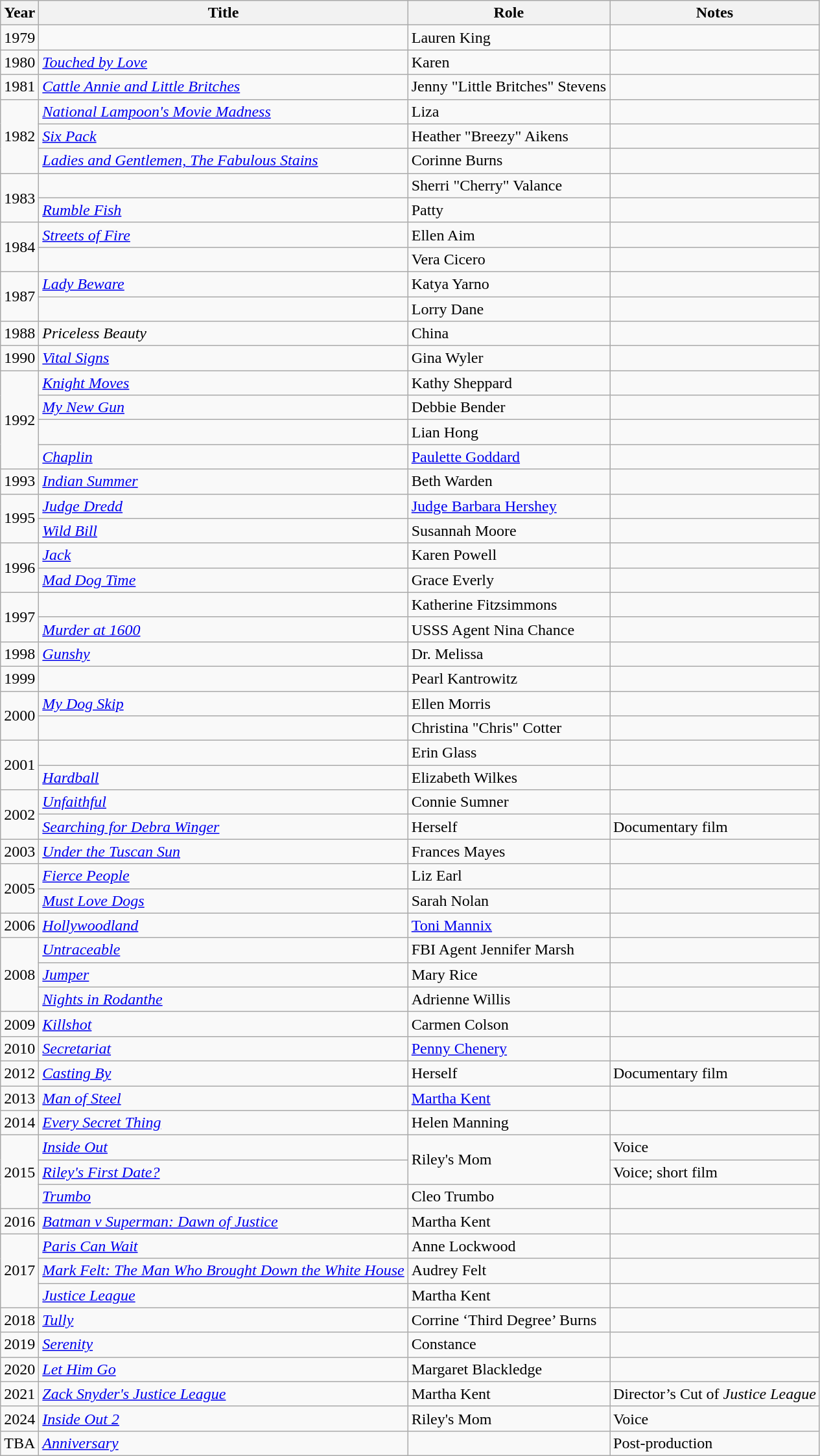<table class = "wikitable sortable">
<tr>
<th>Year</th>
<th>Title</th>
<th>Role</th>
<th class = "unsortable">Notes</th>
</tr>
<tr>
<td>1979</td>
<td><em></em></td>
<td>Lauren King</td>
<td></td>
</tr>
<tr>
<td>1980</td>
<td><em><a href='#'>Touched by Love</a></em></td>
<td>Karen</td>
<td></td>
</tr>
<tr>
<td>1981</td>
<td><em><a href='#'>Cattle Annie and Little Britches</a></em></td>
<td>Jenny "Little Britches" Stevens</td>
<td></td>
</tr>
<tr>
<td rowspan="3">1982</td>
<td><em><a href='#'>National Lampoon's Movie Madness</a></em></td>
<td>Liza</td>
<td></td>
</tr>
<tr>
<td><em><a href='#'>Six Pack</a></em></td>
<td>Heather "Breezy" Aikens</td>
<td></td>
</tr>
<tr>
<td><em><a href='#'>Ladies and Gentlemen, The Fabulous Stains</a></em></td>
<td>Corinne Burns</td>
<td></td>
</tr>
<tr>
<td rowspan="2">1983</td>
<td><em></em></td>
<td>Sherri "Cherry" Valance</td>
<td></td>
</tr>
<tr>
<td><em><a href='#'>Rumble Fish</a></em></td>
<td>Patty</td>
<td></td>
</tr>
<tr>
<td rowspan="2">1984</td>
<td><em><a href='#'>Streets of Fire</a></em></td>
<td>Ellen Aim</td>
<td></td>
</tr>
<tr>
<td><em></em></td>
<td>Vera Cicero</td>
<td></td>
</tr>
<tr>
<td rowspan="2">1987</td>
<td><em><a href='#'>Lady Beware</a></em></td>
<td>Katya Yarno</td>
<td></td>
</tr>
<tr>
<td><em></em></td>
<td>Lorry Dane</td>
<td></td>
</tr>
<tr>
<td>1988</td>
<td><em>Priceless Beauty</em></td>
<td>China</td>
<td></td>
</tr>
<tr>
<td>1990</td>
<td><em><a href='#'>Vital Signs</a></em></td>
<td>Gina Wyler</td>
<td></td>
</tr>
<tr>
<td rowspan="4">1992</td>
<td><em><a href='#'>Knight Moves</a></em></td>
<td>Kathy Sheppard</td>
<td></td>
</tr>
<tr>
<td><em><a href='#'>My New Gun</a></em></td>
<td>Debbie Bender</td>
<td></td>
</tr>
<tr>
<td><em></em></td>
<td>Lian Hong</td>
<td></td>
</tr>
<tr>
<td><em><a href='#'>Chaplin</a></em></td>
<td><a href='#'>Paulette Goddard</a></td>
<td></td>
</tr>
<tr>
<td>1993</td>
<td><em><a href='#'>Indian Summer</a></em></td>
<td>Beth Warden</td>
<td></td>
</tr>
<tr>
<td rowspan="2">1995</td>
<td><em><a href='#'>Judge Dredd</a></em></td>
<td><a href='#'>Judge Barbara Hershey</a></td>
<td></td>
</tr>
<tr>
<td><em><a href='#'>Wild Bill</a></em></td>
<td>Susannah Moore</td>
<td></td>
</tr>
<tr>
<td rowspan="2">1996</td>
<td><em><a href='#'>Jack</a></em></td>
<td>Karen Powell</td>
<td></td>
</tr>
<tr>
<td><em><a href='#'>Mad Dog Time</a></em></td>
<td>Grace Everly</td>
<td></td>
</tr>
<tr>
<td rowspan="2">1997</td>
<td><em></em></td>
<td>Katherine Fitzsimmons</td>
<td></td>
</tr>
<tr>
<td><em><a href='#'>Murder at 1600</a></em></td>
<td>USSS Agent Nina Chance</td>
<td></td>
</tr>
<tr>
<td>1998</td>
<td><em><a href='#'>Gunshy</a></em></td>
<td>Dr. Melissa</td>
<td></td>
</tr>
<tr>
<td>1999</td>
<td><em></em></td>
<td>Pearl Kantrowitz</td>
<td></td>
</tr>
<tr>
<td rowspan="2">2000</td>
<td><em><a href='#'>My Dog Skip</a></em></td>
<td>Ellen Morris</td>
<td></td>
</tr>
<tr>
<td><em></em></td>
<td>Christina "Chris" Cotter</td>
<td></td>
</tr>
<tr>
<td rowspan="2">2001</td>
<td><em></em></td>
<td>Erin Glass</td>
<td></td>
</tr>
<tr>
<td><em><a href='#'>Hardball</a></em></td>
<td>Elizabeth Wilkes</td>
<td></td>
</tr>
<tr>
<td rowspan="2">2002</td>
<td><em><a href='#'>Unfaithful</a></em></td>
<td>Connie Sumner</td>
<td></td>
</tr>
<tr>
<td><em><a href='#'>Searching for Debra Winger</a></em></td>
<td>Herself</td>
<td>Documentary film</td>
</tr>
<tr>
<td>2003</td>
<td><em><a href='#'>Under the Tuscan Sun</a></em></td>
<td>Frances Mayes</td>
<td></td>
</tr>
<tr>
<td rowspan="2">2005</td>
<td><em><a href='#'>Fierce People</a></em></td>
<td>Liz Earl</td>
<td></td>
</tr>
<tr>
<td><em><a href='#'>Must Love Dogs</a></em></td>
<td>Sarah Nolan</td>
<td></td>
</tr>
<tr>
<td>2006</td>
<td><em><a href='#'>Hollywoodland</a></em></td>
<td><a href='#'>Toni Mannix</a></td>
<td></td>
</tr>
<tr>
<td rowspan="3">2008</td>
<td><em><a href='#'>Untraceable</a></em></td>
<td>FBI Agent Jennifer Marsh</td>
<td></td>
</tr>
<tr>
<td><em><a href='#'>Jumper</a></em></td>
<td>Mary Rice</td>
<td></td>
</tr>
<tr>
<td><em><a href='#'>Nights in Rodanthe</a></em></td>
<td>Adrienne Willis</td>
<td></td>
</tr>
<tr>
<td>2009</td>
<td><em><a href='#'>Killshot</a></em></td>
<td>Carmen Colson</td>
<td></td>
</tr>
<tr>
<td>2010</td>
<td><em><a href='#'>Secretariat</a></em></td>
<td><a href='#'>Penny Chenery</a></td>
<td></td>
</tr>
<tr>
<td>2012</td>
<td><em><a href='#'>Casting By</a></em></td>
<td>Herself</td>
<td>Documentary film</td>
</tr>
<tr>
<td>2013</td>
<td><em><a href='#'>Man of Steel</a></em></td>
<td><a href='#'>Martha Kent</a></td>
<td></td>
</tr>
<tr>
<td>2014</td>
<td><em><a href='#'>Every Secret Thing</a></em></td>
<td>Helen Manning</td>
<td></td>
</tr>
<tr>
<td rowspan="3">2015</td>
<td><em><a href='#'>Inside Out</a></em></td>
<td rowspan="2">Riley's Mom</td>
<td>Voice</td>
</tr>
<tr>
<td><em><a href='#'>Riley's First Date?</a></em></td>
<td>Voice; short film</td>
</tr>
<tr>
<td><em><a href='#'>Trumbo</a></em></td>
<td>Cleo Trumbo</td>
<td></td>
</tr>
<tr>
<td>2016</td>
<td><em><a href='#'>Batman v Superman: Dawn of Justice</a></em></td>
<td>Martha Kent</td>
<td></td>
</tr>
<tr>
<td rowspan="3">2017</td>
<td><em><a href='#'>Paris Can Wait</a></em></td>
<td>Anne Lockwood</td>
<td></td>
</tr>
<tr>
<td><em><a href='#'>Mark Felt: The Man Who Brought Down the White House</a></em></td>
<td>Audrey Felt</td>
<td></td>
</tr>
<tr>
<td><em><a href='#'>Justice League</a></em></td>
<td>Martha Kent</td>
<td></td>
</tr>
<tr>
<td>2018</td>
<td><em><a href='#'>Tully</a></em></td>
<td>Corrine ‘Third Degree’ Burns</td>
<td></td>
</tr>
<tr>
<td>2019</td>
<td><em><a href='#'>Serenity</a></em></td>
<td>Constance</td>
<td></td>
</tr>
<tr>
<td>2020</td>
<td><em><a href='#'>Let Him Go</a></em></td>
<td>Margaret Blackledge</td>
<td></td>
</tr>
<tr>
<td>2021</td>
<td><em><a href='#'>Zack Snyder's Justice League</a></em></td>
<td>Martha Kent</td>
<td>Director’s Cut of <em>Justice League</em></td>
</tr>
<tr>
<td>2024</td>
<td><em><a href='#'>Inside Out 2</a></em></td>
<td>Riley's Mom</td>
<td>Voice</td>
</tr>
<tr>
<td>TBA</td>
<td><em><a href='#'>Anniversary</a></em></td>
<td></td>
<td>Post-production</td>
</tr>
</table>
